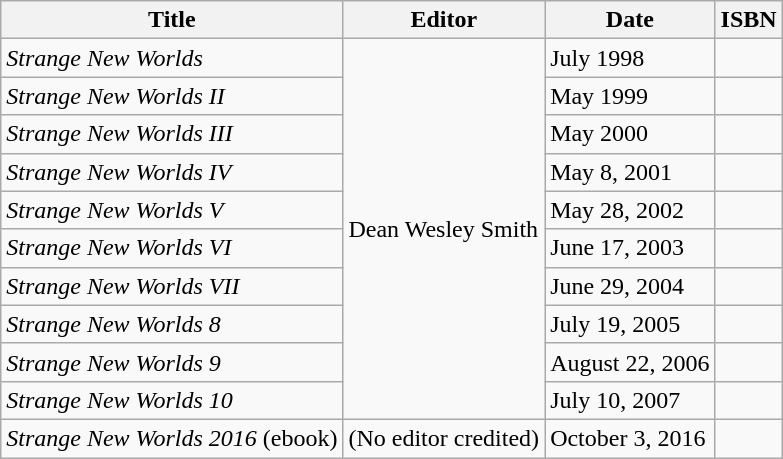<table class="wikitable">
<tr>
<th>Title</th>
<th>Editor</th>
<th>Date</th>
<th>ISBN</th>
</tr>
<tr>
<td><em>Strange New Worlds</em></td>
<td rowspan="10">Dean Wesley Smith</td>
<td>July 1998</td>
<td></td>
</tr>
<tr>
<td><em>Strange New Worlds II</em></td>
<td>May 1999</td>
<td></td>
</tr>
<tr>
<td><em>Strange New Worlds III</em></td>
<td>May 2000</td>
<td></td>
</tr>
<tr>
<td><em>Strange New Worlds IV</em></td>
<td>May 8, 2001</td>
<td></td>
</tr>
<tr>
<td><em>Strange New Worlds V</em></td>
<td>May 28, 2002</td>
<td></td>
</tr>
<tr>
<td><em>Strange New Worlds VI</em></td>
<td>June 17, 2003</td>
<td></td>
</tr>
<tr>
<td><em>Strange New Worlds VII</em></td>
<td>June 29, 2004</td>
<td></td>
</tr>
<tr>
<td><em>Strange New Worlds 8</em></td>
<td>July 19, 2005</td>
<td></td>
</tr>
<tr>
<td><em>Strange New Worlds 9</em></td>
<td>August 22, 2006</td>
<td></td>
</tr>
<tr>
<td><em>Strange New Worlds 10</em></td>
<td>July 10, 2007</td>
<td></td>
</tr>
<tr>
<td><em>Strange New Worlds 2016</em> (ebook)</td>
<td>(No editor credited)</td>
<td>October 3, 2016</td>
<td></td>
</tr>
</table>
